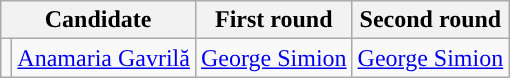<table class="wikitable sortable">
<tr>
<th colspan="2">Candidate</th>
<th>First round</th>
<th>Second round</th>
</tr>
<tr>
<td style="background-color: "></td>
<td><a href='#'>Anamaria Gavrilă</a></td>
<td><a href='#'>George Simion</a></td>
<td><a href='#'>George Simion</a></td>
</tr>
</table>
